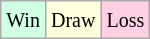<table class="wikitable">
<tr>
<td style="background-color: #d0ffe3;"><small>Win</small></td>
<td style="background-color: #ffffdd;"><small>Draw</small></td>
<td style="background-color: #ffd0e3;"><small>Loss</small></td>
</tr>
</table>
